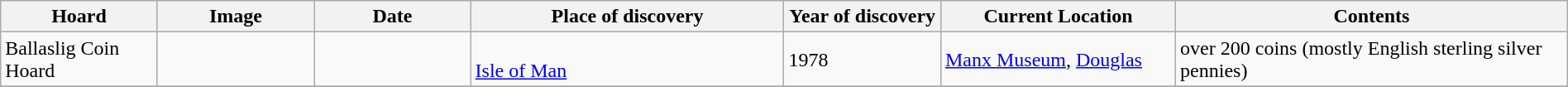<table class="wikitable sortable" style="width: 100%">
<tr>
<th width="10%">Hoard</th>
<th width="10%">Image</th>
<th width="10%">Date</th>
<th width="20%">Place of discovery</th>
<th width="10%">Year of discovery</th>
<th width="15%">Current Location</th>
<th class="unsortable" width="25%">Contents</th>
</tr>
<tr>
<td>Ballaslig Coin Hoard</td>
<td></td>
<td></td>
<td><br><a href='#'>Isle of Man</a><br><small></small></td>
<td>1978</td>
<td><a href='#'>Manx Museum</a>, <a href='#'>Douglas</a></td>
<td>over 200 coins (mostly English sterling silver pennies)</td>
</tr>
<tr>
</tr>
</table>
